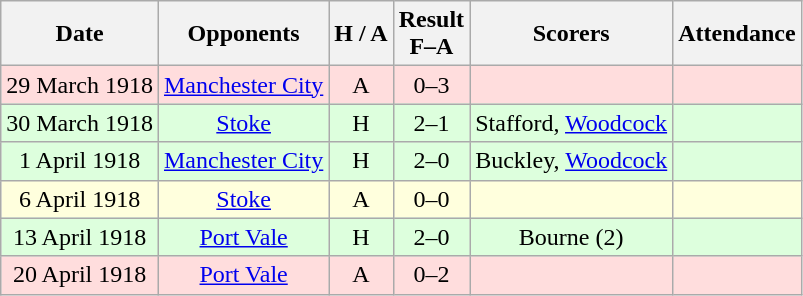<table class="wikitable" style="text-align:center">
<tr>
<th>Date</th>
<th>Opponents</th>
<th>H / A</th>
<th>Result<br>F–A</th>
<th>Scorers</th>
<th>Attendance</th>
</tr>
<tr bgcolor="#ffdddd">
<td>29 March 1918</td>
<td><a href='#'>Manchester City</a></td>
<td>A</td>
<td>0–3</td>
<td></td>
<td></td>
</tr>
<tr bgcolor="#ddffdd">
<td>30 March 1918</td>
<td><a href='#'>Stoke</a></td>
<td>H</td>
<td>2–1</td>
<td>Stafford, <a href='#'>Woodcock</a></td>
<td></td>
</tr>
<tr bgcolor="#ddffdd">
<td>1 April 1918</td>
<td><a href='#'>Manchester City</a></td>
<td>H</td>
<td>2–0</td>
<td>Buckley, <a href='#'>Woodcock</a></td>
<td></td>
</tr>
<tr bgcolor="#ffffdd">
<td>6 April 1918</td>
<td><a href='#'>Stoke</a></td>
<td>A</td>
<td>0–0</td>
<td></td>
<td></td>
</tr>
<tr bgcolor="#ddffdd">
<td>13 April 1918</td>
<td><a href='#'>Port Vale</a></td>
<td>H</td>
<td>2–0</td>
<td>Bourne (2)</td>
<td></td>
</tr>
<tr bgcolor="#ffdddd">
<td>20 April 1918</td>
<td><a href='#'>Port Vale</a></td>
<td>A</td>
<td>0–2</td>
<td></td>
<td></td>
</tr>
</table>
